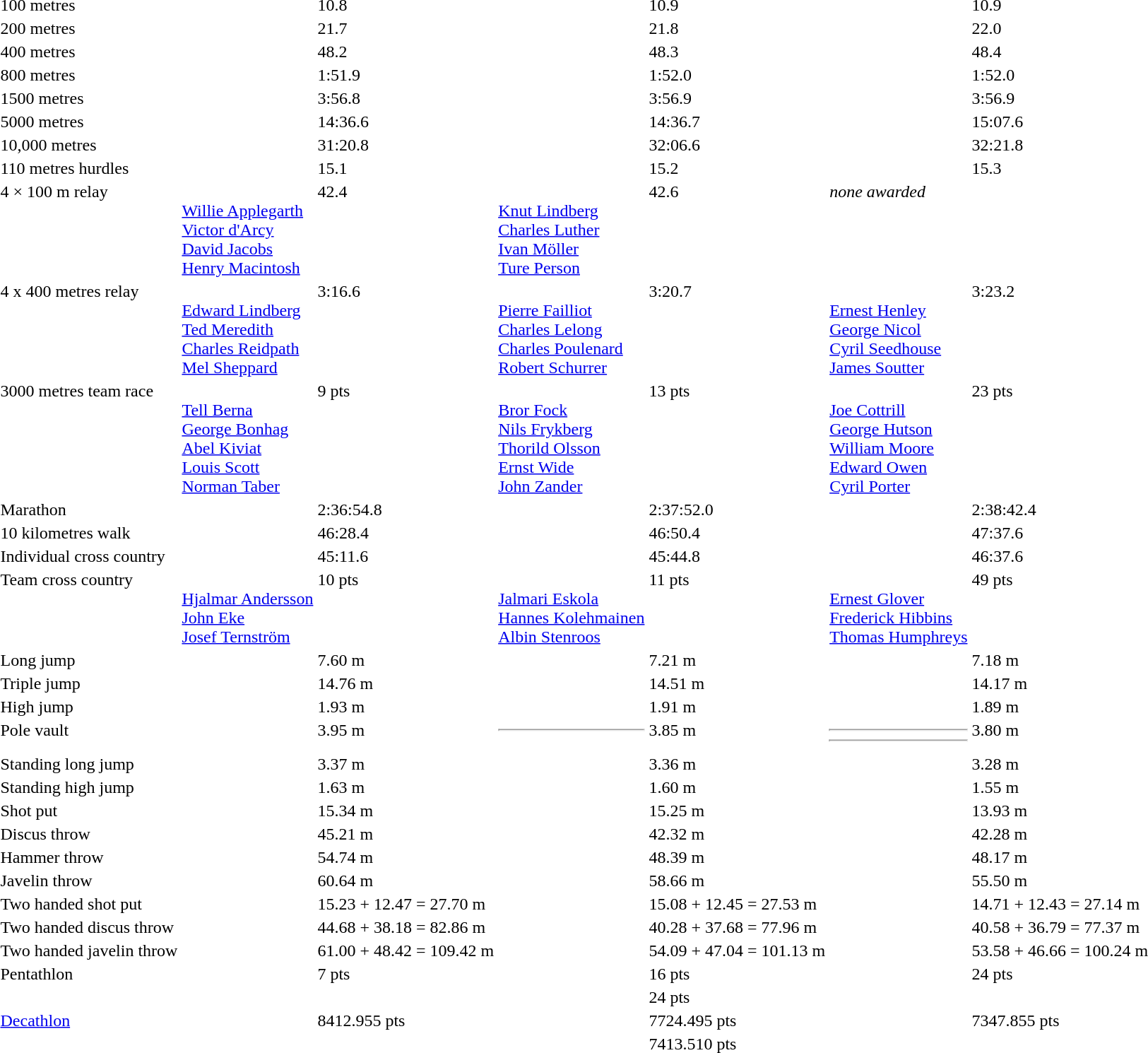<table>
<tr>
<td>100 metres<br></td>
<td></td>
<td>10.8</td>
<td></td>
<td>10.9</td>
<td></td>
<td>10.9</td>
</tr>
<tr>
<td>200 metres<br></td>
<td></td>
<td>21.7</td>
<td></td>
<td>21.8</td>
<td></td>
<td>22.0</td>
</tr>
<tr>
<td>400 metres<br></td>
<td></td>
<td>48.2 <strong></strong></td>
<td></td>
<td>48.3</td>
<td></td>
<td>48.4</td>
</tr>
<tr>
<td>800 metres<br></td>
<td></td>
<td>1:51.9 <strong></strong></td>
<td></td>
<td>1:52.0</td>
<td></td>
<td>1:52.0</td>
</tr>
<tr>
<td>1500 metres<br></td>
<td></td>
<td>3:56.8 </td>
<td></td>
<td>3:56.9</td>
<td></td>
<td>3:56.9</td>
</tr>
<tr>
<td>5000 metres<br></td>
<td></td>
<td>14:36.6 <strong></strong></td>
<td></td>
<td>14:36.7</td>
<td></td>
<td>15:07.6</td>
</tr>
<tr>
<td>10,000 metres<br></td>
<td></td>
<td>31:20.8 </td>
<td></td>
<td>32:06.6</td>
<td></td>
<td>32:21.8</td>
</tr>
<tr>
<td>110 metres hurdles<br></td>
<td></td>
<td>15.1</td>
<td></td>
<td>15.2</td>
<td></td>
<td>15.3</td>
</tr>
<tr valign="top">
<td>4 × 100 m relay<br></td>
<td><br><a href='#'>Willie Applegarth</a><br><a href='#'>Victor d'Arcy</a><br><a href='#'>David Jacobs</a><br><a href='#'>Henry Macintosh</a></td>
<td>42.4</td>
<td><br><a href='#'>Knut Lindberg</a><br><a href='#'>Charles Luther</a><br><a href='#'>Ivan Möller</a><br><a href='#'>Ture Person</a></td>
<td>42.6</td>
<td colspan=2><em>none awarded</em></td>
</tr>
<tr valign="top">
<td>4 x 400 metres relay<br></td>
<td><br><a href='#'>Edward Lindberg</a><br><a href='#'>Ted Meredith</a><br><a href='#'>Charles Reidpath</a><br><a href='#'>Mel Sheppard</a></td>
<td>3:16.6 <strong></strong></td>
<td><br><a href='#'>Pierre Failliot</a><br><a href='#'>Charles Lelong</a><br><a href='#'>Charles Poulenard</a><br><a href='#'>Robert Schurrer</a></td>
<td>3:20.7</td>
<td><br><a href='#'>Ernest Henley</a><br><a href='#'>George Nicol</a><br><a href='#'>Cyril Seedhouse</a><br><a href='#'>James Soutter</a></td>
<td>3:23.2</td>
</tr>
<tr valign="top">
<td>3000 metres team race<br></td>
<td><br><a href='#'>Tell Berna</a><br><a href='#'>George Bonhag</a><br><a href='#'>Abel Kiviat</a><br><a href='#'>Louis Scott</a><br><a href='#'>Norman Taber</a></td>
<td>9 pts</td>
<td><br><a href='#'>Bror Fock</a><br><a href='#'>Nils Frykberg</a><br><a href='#'>Thorild Olsson</a><br><a href='#'>Ernst Wide</a><br><a href='#'>John Zander</a></td>
<td>13 pts</td>
<td><br><a href='#'>Joe Cottrill</a><br><a href='#'>George Hutson</a><br><a href='#'>William Moore</a><br><a href='#'>Edward Owen</a><br><a href='#'>Cyril Porter</a></td>
<td>23 pts</td>
</tr>
<tr>
<td>Marathon<br></td>
<td></td>
<td>2:36:54.8 </td>
<td></td>
<td>2:37:52.0</td>
<td></td>
<td>2:38:42.4</td>
</tr>
<tr>
<td>10 kilometres walk<br></td>
<td></td>
<td>46:28.4</td>
<td></td>
<td>46:50.4</td>
<td></td>
<td>47:37.6</td>
</tr>
<tr>
<td>Individual cross country<br></td>
<td></td>
<td>45:11.6</td>
<td></td>
<td>45:44.8</td>
<td></td>
<td>46:37.6</td>
</tr>
<tr valign="top">
<td>Team cross country<br></td>
<td><br><a href='#'>Hjalmar Andersson</a><br><a href='#'>John Eke</a><br><a href='#'>Josef Ternström</a></td>
<td>10 pts</td>
<td><br><a href='#'>Jalmari Eskola</a><br><a href='#'>Hannes Kolehmainen</a><br><a href='#'>Albin Stenroos</a></td>
<td>11 pts</td>
<td><br><a href='#'>Ernest Glover</a><br><a href='#'>Frederick Hibbins</a><br><a href='#'>Thomas Humphreys</a></td>
<td>49 pts</td>
</tr>
<tr>
<td>Long jump<br></td>
<td></td>
<td>7.60 m </td>
<td></td>
<td>7.21 m</td>
<td></td>
<td>7.18 m</td>
</tr>
<tr>
<td>Triple jump<br></td>
<td></td>
<td>14.76 m</td>
<td></td>
<td>14.51 m</td>
<td></td>
<td>14.17 m</td>
</tr>
<tr>
<td>High jump<br></td>
<td></td>
<td>1.93 m </td>
<td></td>
<td>1.91 m</td>
<td></td>
<td>1.89 m</td>
</tr>
<tr valign="top">
<td>Pole vault<br></td>
<td></td>
<td>3.95 m </td>
<td><hr></td>
<td>3.85 m</td>
<td><hr> <hr></td>
<td>3.80 m</td>
</tr>
<tr>
<td>Standing long jump<br></td>
<td></td>
<td>3.37 m</td>
<td></td>
<td>3.36 m</td>
<td></td>
<td>3.28 m</td>
</tr>
<tr>
<td>Standing high jump<br></td>
<td></td>
<td>1.63 m</td>
<td></td>
<td>1.60 m</td>
<td></td>
<td>1.55 m</td>
</tr>
<tr>
<td>Shot put<br></td>
<td></td>
<td>15.34 m </td>
<td></td>
<td>15.25 m</td>
<td></td>
<td>13.93 m</td>
</tr>
<tr>
<td>Discus throw<br></td>
<td></td>
<td>45.21 m </td>
<td></td>
<td>42.32 m</td>
<td></td>
<td>42.28 m</td>
</tr>
<tr>
<td>Hammer throw<br></td>
<td></td>
<td>54.74 m </td>
<td></td>
<td>48.39 m</td>
<td></td>
<td>48.17 m</td>
</tr>
<tr>
<td>Javelin throw<br></td>
<td></td>
<td>60.64 m </td>
<td></td>
<td>58.66 m</td>
<td></td>
<td>55.50 m</td>
</tr>
<tr>
<td>Two handed shot put<br></td>
<td></td>
<td>15.23 + 12.47 = 27.70 m</td>
<td></td>
<td>15.08 + 12.45 = 27.53 m</td>
<td></td>
<td>14.71 + 12.43 = 27.14 m</td>
</tr>
<tr>
<td>Two handed discus throw<br></td>
<td></td>
<td>44.68 + 38.18 = 82.86 m</td>
<td></td>
<td>40.28 + 37.68 = 77.96 m</td>
<td></td>
<td>40.58 + 36.79 = 77.37 m</td>
</tr>
<tr>
<td>Two handed javelin throw<br></td>
<td></td>
<td>61.00 + 48.42 = 109.42 m</td>
<td></td>
<td>54.09 + 47.04 = 101.13 m</td>
<td></td>
<td>53.58 + 46.66 = 100.24 m</td>
</tr>
<tr valign="top">
<td rowspan=2>Pentathlon<br></td>
<td rowspan=2></td>
<td rowspan=2>7 pts</td>
<td></td>
<td>16 pts</td>
<td rowspan=2></td>
<td rowspan=2>24 pts</td>
</tr>
<tr>
<td></td>
<td>24 pts</td>
</tr>
<tr valign="top">
<td rowspan=2><a href='#'>Decathlon</a><br></td>
<td rowspan=2></td>
<td rowspan=2>8412.955 pts</td>
<td></td>
<td>7724.495 pts</td>
<td rowspan=2></td>
<td rowspan=2>7347.855 pts</td>
</tr>
<tr>
<td></td>
<td>7413.510 pts</td>
</tr>
</table>
